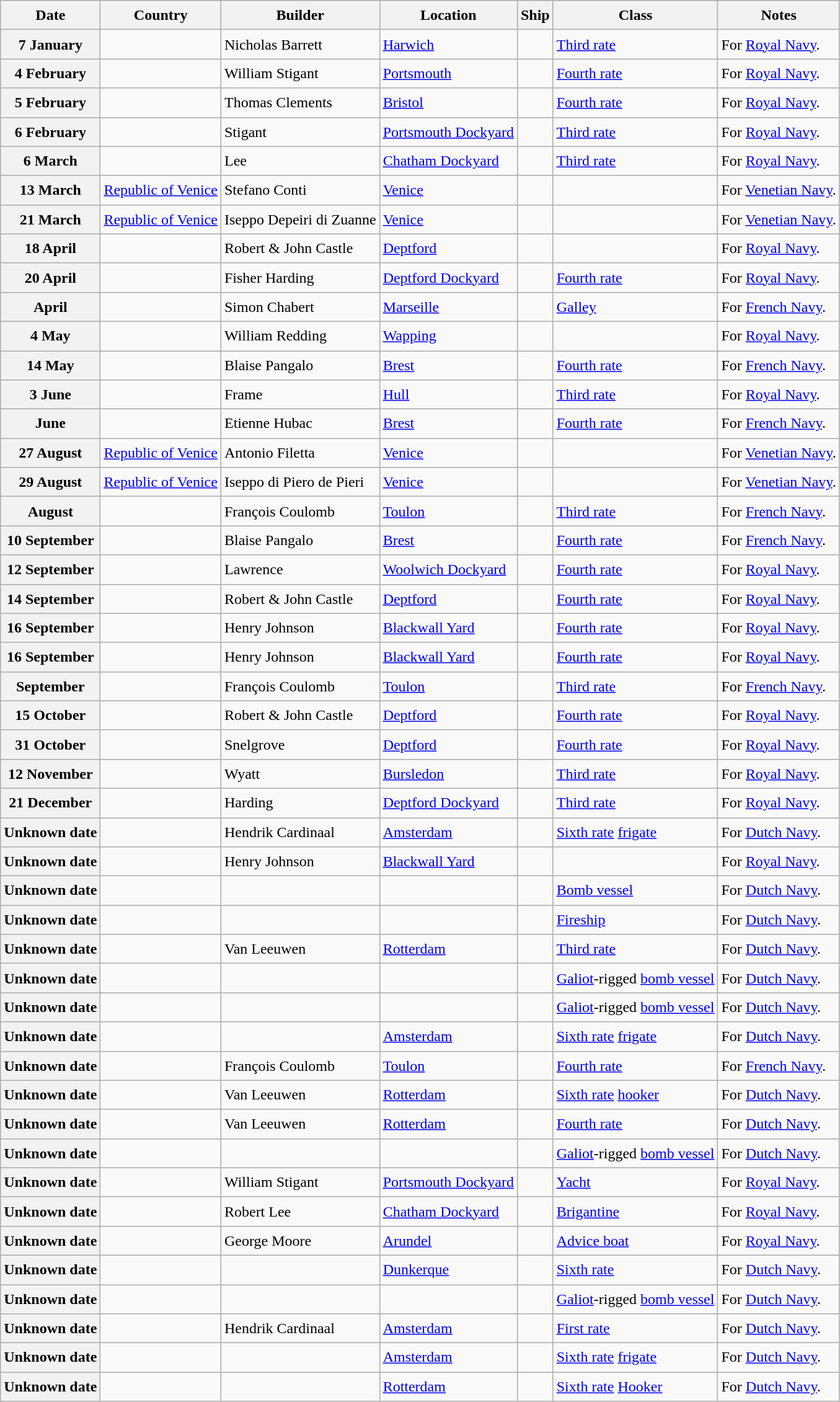<table class="wikitable sortable" style="font-size:1.00em; line-height:1.5em;">
<tr>
<th>Date</th>
<th>Country</th>
<th>Builder</th>
<th>Location</th>
<th>Ship</th>
<th>Class</th>
<th>Notes</th>
</tr>
<tr ---->
<th>7 January</th>
<td></td>
<td>Nicholas Barrett</td>
<td><a href='#'>Harwich</a></td>
<td><strong></strong></td>
<td><a href='#'>Third rate</a></td>
<td>For <a href='#'>Royal Navy</a>.</td>
</tr>
<tr ---->
<th>4 February</th>
<td></td>
<td>William Stigant</td>
<td><a href='#'>Portsmouth</a></td>
<td><strong></strong></td>
<td><a href='#'>Fourth rate</a></td>
<td>For <a href='#'>Royal Navy</a>.</td>
</tr>
<tr ---->
<th>5 February</th>
<td></td>
<td>Thomas Clements</td>
<td><a href='#'>Bristol</a></td>
<td><strong></strong></td>
<td><a href='#'>Fourth rate</a></td>
<td>For <a href='#'>Royal Navy</a>.</td>
</tr>
<tr ---->
<th>6 February</th>
<td></td>
<td>Stigant</td>
<td><a href='#'>Portsmouth Dockyard</a></td>
<td><strong></strong></td>
<td><a href='#'>Third rate</a></td>
<td>For <a href='#'>Royal Navy</a>.</td>
</tr>
<tr ---->
<th>6 March</th>
<td></td>
<td>Lee</td>
<td><a href='#'>Chatham Dockyard</a></td>
<td><strong></strong></td>
<td><a href='#'>Third rate</a></td>
<td>For <a href='#'>Royal Navy</a>.</td>
</tr>
<tr ---->
<th>13 March</th>
<td> <a href='#'>Republic of Venice</a></td>
<td>Stefano Conti</td>
<td><a href='#'>Venice</a></td>
<td><strong></strong></td>
<td></td>
<td>For <a href='#'>Venetian Navy</a>.</td>
</tr>
<tr ---->
<th>21 March</th>
<td> <a href='#'>Republic of Venice</a></td>
<td>Iseppo Depeiri di Zuanne</td>
<td><a href='#'>Venice</a></td>
<td><strong></strong></td>
<td></td>
<td>For <a href='#'>Venetian Navy</a>.</td>
</tr>
<tr ---->
<th>18 April</th>
<td></td>
<td>Robert & John Castle</td>
<td><a href='#'>Deptford</a></td>
<td><strong></strong></td>
<td></td>
<td>For <a href='#'>Royal Navy</a>.</td>
</tr>
<tr ---->
<th>20 April</th>
<td></td>
<td>Fisher Harding</td>
<td><a href='#'>Deptford Dockyard</a></td>
<td><strong></strong></td>
<td><a href='#'>Fourth rate</a></td>
<td>For <a href='#'>Royal Navy</a>.</td>
</tr>
<tr ---->
<th>April</th>
<td></td>
<td>Simon Chabert</td>
<td><a href='#'>Marseille</a></td>
<td><strong></strong></td>
<td><a href='#'>Galley</a></td>
<td>For <a href='#'>French Navy</a>.</td>
</tr>
<tr ---->
<th>4 May</th>
<td></td>
<td>William Redding</td>
<td><a href='#'>Wapping</a></td>
<td><strong></strong></td>
<td></td>
<td>For <a href='#'>Royal Navy</a>.</td>
</tr>
<tr ---->
<th>14 May</th>
<td></td>
<td>Blaise Pangalo</td>
<td><a href='#'>Brest</a></td>
<td><strong></strong></td>
<td><a href='#'>Fourth rate</a></td>
<td>For <a href='#'>French Navy</a>.</td>
</tr>
<tr ---->
<th>3 June</th>
<td></td>
<td>Frame</td>
<td><a href='#'>Hull</a></td>
<td><strong></strong></td>
<td><a href='#'>Third rate</a></td>
<td>For <a href='#'>Royal Navy</a>.</td>
</tr>
<tr ---->
<th>June</th>
<td></td>
<td>Etienne Hubac</td>
<td><a href='#'>Brest</a></td>
<td><strong></strong></td>
<td><a href='#'>Fourth rate</a></td>
<td>For <a href='#'>French Navy</a>.</td>
</tr>
<tr ---->
<th>27 August</th>
<td> <a href='#'>Republic of Venice</a></td>
<td>Antonio Filetta</td>
<td><a href='#'>Venice</a></td>
<td><strong></strong></td>
<td></td>
<td>For <a href='#'>Venetian Navy</a>.</td>
</tr>
<tr ---->
<th>29 August</th>
<td> <a href='#'>Republic of Venice</a></td>
<td>Iseppo di Piero de Pieri</td>
<td><a href='#'>Venice</a></td>
<td><strong></strong></td>
<td></td>
<td>For <a href='#'>Venetian Navy</a>.</td>
</tr>
<tr ---->
<th>August</th>
<td></td>
<td>François Coulomb</td>
<td><a href='#'>Toulon</a></td>
<td><strong></strong></td>
<td><a href='#'>Third rate</a></td>
<td>For <a href='#'>French Navy</a>.</td>
</tr>
<tr ---->
<th>10 September</th>
<td></td>
<td>Blaise Pangalo</td>
<td><a href='#'>Brest</a></td>
<td><strong></strong></td>
<td><a href='#'>Fourth rate</a></td>
<td>For <a href='#'>French Navy</a>.</td>
</tr>
<tr ---->
<th>12 September</th>
<td></td>
<td>Lawrence</td>
<td><a href='#'>Woolwich Dockyard</a></td>
<td><strong></strong></td>
<td><a href='#'>Fourth rate</a></td>
<td>For <a href='#'>Royal Navy</a>.</td>
</tr>
<tr ---->
<th>14 September</th>
<td></td>
<td>Robert & John Castle</td>
<td><a href='#'>Deptford</a></td>
<td><strong></strong></td>
<td><a href='#'>Fourth rate</a></td>
<td>For <a href='#'>Royal Navy</a>.</td>
</tr>
<tr ---->
<th>16 September</th>
<td></td>
<td>Henry Johnson</td>
<td><a href='#'>Blackwall Yard</a></td>
<td><strong></strong></td>
<td><a href='#'>Fourth rate</a></td>
<td>For <a href='#'>Royal Navy</a>.</td>
</tr>
<tr ---->
<th>16 September</th>
<td></td>
<td>Henry Johnson</td>
<td><a href='#'>Blackwall Yard</a></td>
<td><strong></strong></td>
<td><a href='#'>Fourth rate</a></td>
<td>For <a href='#'>Royal Navy</a>.</td>
</tr>
<tr ---->
<th>September</th>
<td></td>
<td>François Coulomb</td>
<td><a href='#'>Toulon</a></td>
<td><strong></strong></td>
<td><a href='#'>Third rate</a></td>
<td>For <a href='#'>French Navy</a>.</td>
</tr>
<tr ---->
<th>15 October</th>
<td></td>
<td>Robert & John Castle</td>
<td><a href='#'>Deptford</a></td>
<td><strong></strong></td>
<td><a href='#'>Fourth rate</a></td>
<td>For <a href='#'>Royal Navy</a>.</td>
</tr>
<tr ---->
<th>31 October</th>
<td></td>
<td>Snelgrove</td>
<td><a href='#'>Deptford</a></td>
<td><strong></strong></td>
<td><a href='#'>Fourth rate</a></td>
<td>For <a href='#'>Royal Navy</a>.</td>
</tr>
<tr ---->
<th>12 November</th>
<td></td>
<td>Wyatt</td>
<td><a href='#'>Bursledon</a></td>
<td><strong></strong></td>
<td><a href='#'>Third rate</a></td>
<td>For <a href='#'>Royal Navy</a>.</td>
</tr>
<tr ---->
<th>21 December</th>
<td></td>
<td>Harding</td>
<td><a href='#'>Deptford Dockyard</a></td>
<td><strong></strong></td>
<td><a href='#'>Third rate</a></td>
<td>For <a href='#'>Royal Navy</a>.</td>
</tr>
<tr ---->
<th>Unknown date</th>
<td></td>
<td>Hendrik Cardinaal</td>
<td><a href='#'>Amsterdam</a></td>
<td><strong></strong></td>
<td><a href='#'>Sixth rate</a> <a href='#'>frigate</a></td>
<td>For <a href='#'>Dutch Navy</a>.</td>
</tr>
<tr ---->
<th>Unknown date</th>
<td></td>
<td>Henry Johnson</td>
<td><a href='#'>Blackwall Yard</a></td>
<td><strong></strong></td>
<td></td>
<td>For <a href='#'>Royal Navy</a>.</td>
</tr>
<tr ---->
<th>Unknown date</th>
<td></td>
<td></td>
<td></td>
<td><strong></strong></td>
<td><a href='#'>Bomb vessel</a></td>
<td>For <a href='#'>Dutch Navy</a>.</td>
</tr>
<tr ---->
<th>Unknown date</th>
<td></td>
<td></td>
<td></td>
<td><strong></strong></td>
<td><a href='#'>Fireship</a></td>
<td>For <a href='#'>Dutch Navy</a>.</td>
</tr>
<tr ---->
<th>Unknown date</th>
<td></td>
<td>Van Leeuwen</td>
<td><a href='#'>Rotterdam</a></td>
<td><strong></strong></td>
<td><a href='#'>Third rate</a></td>
<td>For <a href='#'>Dutch Navy</a>.</td>
</tr>
<tr ---->
<th>Unknown date</th>
<td></td>
<td></td>
<td></td>
<td><strong></strong></td>
<td><a href='#'>Galiot</a>-rigged <a href='#'>bomb vessel</a></td>
<td>For <a href='#'>Dutch Navy</a>.</td>
</tr>
<tr ---->
<th>Unknown date</th>
<td></td>
<td></td>
<td></td>
<td><strong></strong></td>
<td><a href='#'>Galiot</a>-rigged <a href='#'>bomb vessel</a></td>
<td>For <a href='#'>Dutch Navy</a>.</td>
</tr>
<tr ---->
<th>Unknown date</th>
<td></td>
<td></td>
<td><a href='#'>Amsterdam</a></td>
<td><strong></strong></td>
<td><a href='#'>Sixth rate</a> <a href='#'>frigate</a></td>
<td>For <a href='#'>Dutch Navy</a>.</td>
</tr>
<tr ---->
<th>Unknown date</th>
<td></td>
<td>François Coulomb</td>
<td><a href='#'>Toulon</a></td>
<td><strong></strong></td>
<td><a href='#'>Fourth rate</a></td>
<td>For <a href='#'>French Navy</a>.</td>
</tr>
<tr ---->
<th>Unknown date</th>
<td></td>
<td>Van Leeuwen</td>
<td><a href='#'>Rotterdam</a></td>
<td><strong></strong></td>
<td><a href='#'>Sixth rate</a> <a href='#'>hooker</a></td>
<td>For <a href='#'>Dutch Navy</a>.</td>
</tr>
<tr ---->
<th>Unknown date</th>
<td></td>
<td>Van Leeuwen</td>
<td><a href='#'>Rotterdam</a></td>
<td><strong></strong></td>
<td><a href='#'>Fourth rate</a></td>
<td>For <a href='#'>Dutch Navy</a>.</td>
</tr>
<tr ---->
<th>Unknown date</th>
<td></td>
<td></td>
<td></td>
<td><strong></strong></td>
<td><a href='#'>Galiot</a>-rigged <a href='#'>bomb vessel</a></td>
<td>For <a href='#'>Dutch Navy</a>.</td>
</tr>
<tr ---->
<th>Unknown date</th>
<td></td>
<td>William Stigant</td>
<td><a href='#'>Portsmouth Dockyard</a></td>
<td><strong></strong></td>
<td><a href='#'>Yacht</a></td>
<td>For <a href='#'>Royal Navy</a>.</td>
</tr>
<tr ---->
<th>Unknown date</th>
<td></td>
<td>Robert Lee</td>
<td><a href='#'>Chatham Dockyard</a></td>
<td><strong></strong></td>
<td><a href='#'>Brigantine</a></td>
<td>For <a href='#'>Royal Navy</a>.</td>
</tr>
<tr ---->
<th>Unknown date</th>
<td></td>
<td>George Moore</td>
<td><a href='#'>Arundel</a></td>
<td><strong></strong></td>
<td><a href='#'>Advice boat</a></td>
<td>For <a href='#'>Royal Navy</a>.</td>
</tr>
<tr ---->
<th>Unknown date</th>
<td></td>
<td></td>
<td><a href='#'>Dunkerque</a></td>
<td><strong></strong></td>
<td><a href='#'>Sixth rate</a></td>
<td>For <a href='#'>Dutch Navy</a>.</td>
</tr>
<tr ---->
<th>Unknown date</th>
<td></td>
<td></td>
<td></td>
<td><strong></strong></td>
<td><a href='#'>Galiot</a>-rigged <a href='#'>bomb vessel</a></td>
<td>For <a href='#'>Dutch Navy</a>.</td>
</tr>
<tr ---->
<th>Unknown date</th>
<td></td>
<td>Hendrik Cardinaal</td>
<td><a href='#'>Amsterdam</a></td>
<td><strong></strong></td>
<td><a href='#'>First rate</a></td>
<td>For <a href='#'>Dutch Navy</a>.</td>
</tr>
<tr ---->
<th>Unknown date</th>
<td></td>
<td></td>
<td><a href='#'>Amsterdam</a></td>
<td><strong></strong></td>
<td><a href='#'>Sixth rate</a> <a href='#'>frigate</a></td>
<td>For <a href='#'>Dutch Navy</a>.</td>
</tr>
<tr ---->
<th>Unknown date</th>
<td></td>
<td></td>
<td><a href='#'>Rotterdam</a></td>
<td><strong></strong></td>
<td><a href='#'>Sixth rate</a> <a href='#'>Hooker</a></td>
<td>For <a href='#'>Dutch Navy</a>.</td>
</tr>
</table>
